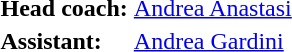<table>
<tr>
<td><strong>Head coach:</strong></td>
<td><a href='#'>Andrea Anastasi</a></td>
</tr>
<tr>
<td><strong>Assistant:</strong></td>
<td><a href='#'>Andrea Gardini</a></td>
</tr>
</table>
